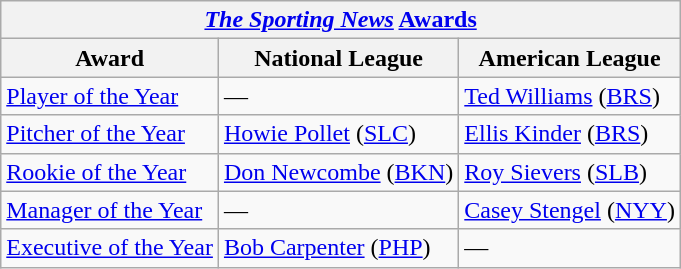<table class="wikitable">
<tr>
<th colspan="3"><em><a href='#'>The Sporting News</a></em> <a href='#'>Awards</a></th>
</tr>
<tr>
<th>Award</th>
<th>National League</th>
<th>American League</th>
</tr>
<tr>
<td><a href='#'>Player of the Year</a></td>
<td>—</td>
<td><a href='#'>Ted Williams</a> (<a href='#'>BRS</a>)</td>
</tr>
<tr>
<td><a href='#'>Pitcher of the Year</a></td>
<td><a href='#'>Howie Pollet</a> (<a href='#'>SLC</a>)</td>
<td><a href='#'>Ellis Kinder</a> (<a href='#'>BRS</a>)</td>
</tr>
<tr>
<td><a href='#'>Rookie of the Year</a></td>
<td><a href='#'>Don Newcombe</a> (<a href='#'>BKN</a>)</td>
<td><a href='#'>Roy Sievers</a> (<a href='#'>SLB</a>)</td>
</tr>
<tr>
<td><a href='#'>Manager of the Year</a></td>
<td>—</td>
<td><a href='#'>Casey Stengel</a> (<a href='#'>NYY</a>)</td>
</tr>
<tr>
<td><a href='#'>Executive of the Year</a></td>
<td><a href='#'>Bob Carpenter</a> (<a href='#'>PHP</a>)</td>
<td>—</td>
</tr>
</table>
